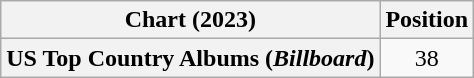<table class="wikitable sortable plainrowheaders" style="text-align:center">
<tr>
<th scope="col">Chart (2023)</th>
<th scope="col">Position</th>
</tr>
<tr>
<th scope="row">US Top Country Albums (<em>Billboard</em>)</th>
<td>38</td>
</tr>
</table>
